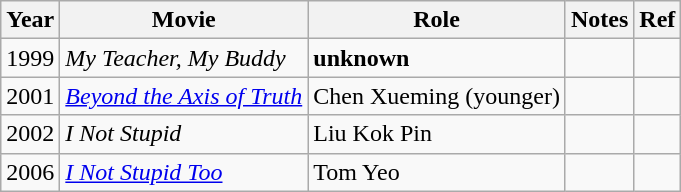<table class="wikitable">
<tr>
<th>Year</th>
<th>Movie</th>
<th>Role</th>
<th>Notes</th>
<th>Ref</th>
</tr>
<tr>
<td>1999</td>
<td><em>My Teacher, My Buddy</em></td>
<td><strong>unknown</strong></td>
<td></td>
<td></td>
</tr>
<tr>
<td>2001</td>
<td><em><a href='#'>Beyond the Axis of Truth</a></em></td>
<td>Chen Xueming (younger)</td>
<td></td>
<td></td>
</tr>
<tr>
<td>2002</td>
<td><em>I Not Stupid</em></td>
<td>Liu Kok Pin</td>
<td></td>
<td></td>
</tr>
<tr>
<td>2006</td>
<td><em><a href='#'>I Not Stupid Too</a></em></td>
<td>Tom Yeo</td>
<td></td>
<td></td>
</tr>
</table>
